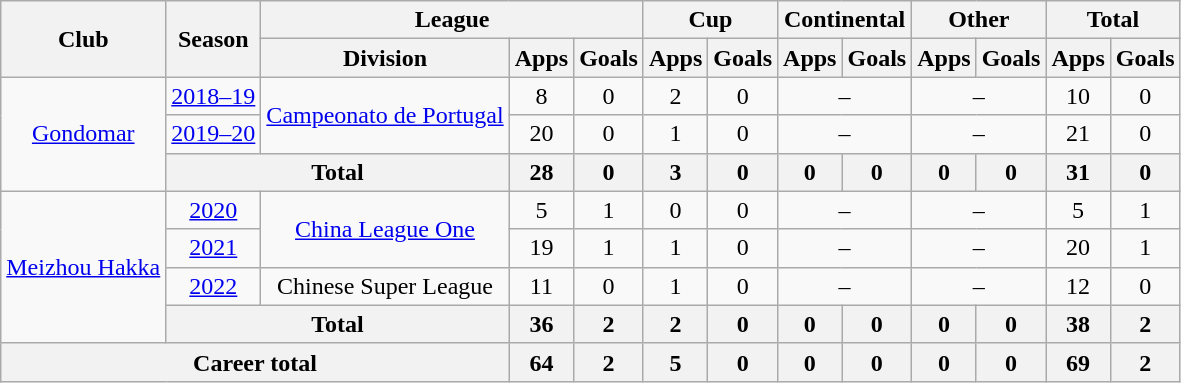<table class="wikitable" style="text-align: center">
<tr>
<th rowspan="2">Club</th>
<th rowspan="2">Season</th>
<th colspan="3">League</th>
<th colspan="2">Cup</th>
<th colspan="2">Continental</th>
<th colspan="2">Other</th>
<th colspan="2">Total</th>
</tr>
<tr>
<th>Division</th>
<th>Apps</th>
<th>Goals</th>
<th>Apps</th>
<th>Goals</th>
<th>Apps</th>
<th>Goals</th>
<th>Apps</th>
<th>Goals</th>
<th>Apps</th>
<th>Goals</th>
</tr>
<tr>
<td rowspan="3"><a href='#'>Gondomar</a></td>
<td><a href='#'>2018–19</a></td>
<td rowspan="2"><a href='#'>Campeonato de Portugal</a></td>
<td>8</td>
<td>0</td>
<td>2</td>
<td>0</td>
<td colspan="2">–</td>
<td colspan="2">–</td>
<td>10</td>
<td>0</td>
</tr>
<tr>
<td><a href='#'>2019–20</a></td>
<td>20</td>
<td>0</td>
<td>1</td>
<td>0</td>
<td colspan="2">–</td>
<td colspan="2">–</td>
<td>21</td>
<td>0</td>
</tr>
<tr>
<th colspan=2>Total</th>
<th>28</th>
<th>0</th>
<th>3</th>
<th>0</th>
<th>0</th>
<th>0</th>
<th>0</th>
<th>0</th>
<th>31</th>
<th>0</th>
</tr>
<tr>
<td rowspan="4"><a href='#'>Meizhou Hakka</a></td>
<td><a href='#'>2020</a></td>
<td rowspan="2"><a href='#'>China League One</a></td>
<td>5</td>
<td>1</td>
<td>0</td>
<td>0</td>
<td colspan="2">–</td>
<td colspan="2">–</td>
<td>5</td>
<td>1</td>
</tr>
<tr>
<td><a href='#'>2021</a></td>
<td>19</td>
<td>1</td>
<td>1</td>
<td>0</td>
<td colspan="2">–</td>
<td colspan="2">–</td>
<td>20</td>
<td>1</td>
</tr>
<tr>
<td><a href='#'>2022</a></td>
<td>Chinese Super League</td>
<td>11</td>
<td>0</td>
<td>1</td>
<td>0</td>
<td colspan="2">–</td>
<td colspan="2">–</td>
<td>12</td>
<td>0</td>
</tr>
<tr>
<th colspan=2>Total</th>
<th>36</th>
<th>2</th>
<th>2</th>
<th>0</th>
<th>0</th>
<th>0</th>
<th>0</th>
<th>0</th>
<th>38</th>
<th>2</th>
</tr>
<tr>
<th colspan=3>Career total</th>
<th>64</th>
<th>2</th>
<th>5</th>
<th>0</th>
<th>0</th>
<th>0</th>
<th>0</th>
<th>0</th>
<th>69</th>
<th>2</th>
</tr>
</table>
